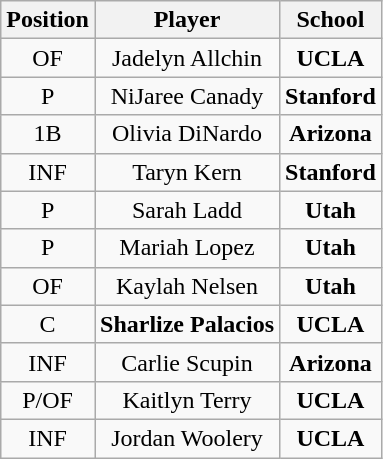<table class="wikitable" style=text-align:center>
<tr>
<th>Position</th>
<th>Player</th>
<th>School</th>
</tr>
<tr>
<td>OF</td>
<td>Jadelyn Allchin</td>
<td style=><strong>UCLA</strong></td>
</tr>
<tr>
<td>P</td>
<td>NiJaree Canady</td>
<td style=><strong>Stanford</strong></td>
</tr>
<tr>
<td>1B</td>
<td>Olivia DiNardo</td>
<td style=><strong>Arizona</strong></td>
</tr>
<tr>
<td>INF</td>
<td>Taryn Kern</td>
<td style=><strong>Stanford</strong></td>
</tr>
<tr>
<td>P</td>
<td>Sarah Ladd</td>
<td style=><strong>Utah</strong></td>
</tr>
<tr>
<td>P</td>
<td>Mariah Lopez</td>
<td style=><strong>Utah</strong></td>
</tr>
<tr>
<td>OF</td>
<td>Kaylah Nelsen</td>
<td style=><strong>Utah</strong></td>
</tr>
<tr>
<td>C</td>
<td><strong>Sharlize Palacios</strong></td>
<td style=><strong>UCLA</strong></td>
</tr>
<tr>
<td>INF</td>
<td>Carlie Scupin</td>
<td style=><strong>Arizona</strong></td>
</tr>
<tr>
<td>P/OF</td>
<td>Kaitlyn Terry</td>
<td style=><strong>UCLA</strong></td>
</tr>
<tr>
<td>INF</td>
<td>Jordan Woolery</td>
<td style=><strong>UCLA</strong></td>
</tr>
</table>
